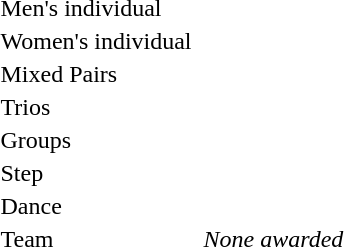<table>
<tr>
<td>Men's individual</td>
<td></td>
<td></td>
<td></td>
</tr>
<tr>
<td>Women's individual</td>
<td></td>
<td></td>
<td><br></td>
</tr>
<tr>
<td>Mixed Pairs</td>
<td></td>
<td></td>
<td></td>
</tr>
<tr>
<td>Trios</td>
<td></td>
<td></td>
<td></td>
</tr>
<tr>
<td>Groups</td>
<td></td>
<td></td>
<td></td>
</tr>
<tr>
<td>Step</td>
<td></td>
<td></td>
<td></td>
</tr>
<tr>
<td>Dance</td>
<td></td>
<td></td>
<td></td>
</tr>
<tr>
<td>Team</td>
<td><br></td>
<td><em>None awarded</em></td>
<td></td>
</tr>
</table>
